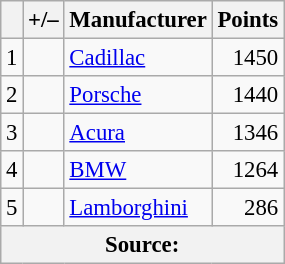<table class="wikitable" style="font-size: 95%;">
<tr>
<th scope="col"></th>
<th scope="col">+/–</th>
<th scope="col">Manufacturer</th>
<th scope="col">Points</th>
</tr>
<tr>
<td align=center>1</td>
<td align=left></td>
<td> <a href='#'>Cadillac</a></td>
<td align=right>1450</td>
</tr>
<tr>
<td align=center>2</td>
<td align=left></td>
<td> <a href='#'>Porsche</a></td>
<td align=right>1440</td>
</tr>
<tr>
<td align=center>3</td>
<td align="left"></td>
<td> <a href='#'>Acura</a></td>
<td align=right>1346</td>
</tr>
<tr>
<td align=center>4</td>
<td align="left"></td>
<td> <a href='#'>BMW</a></td>
<td align=right>1264</td>
</tr>
<tr>
<td align=center>5</td>
<td align=left></td>
<td> <a href='#'>Lamborghini</a></td>
<td align=right>286</td>
</tr>
<tr>
<th colspan=5>Source:</th>
</tr>
</table>
